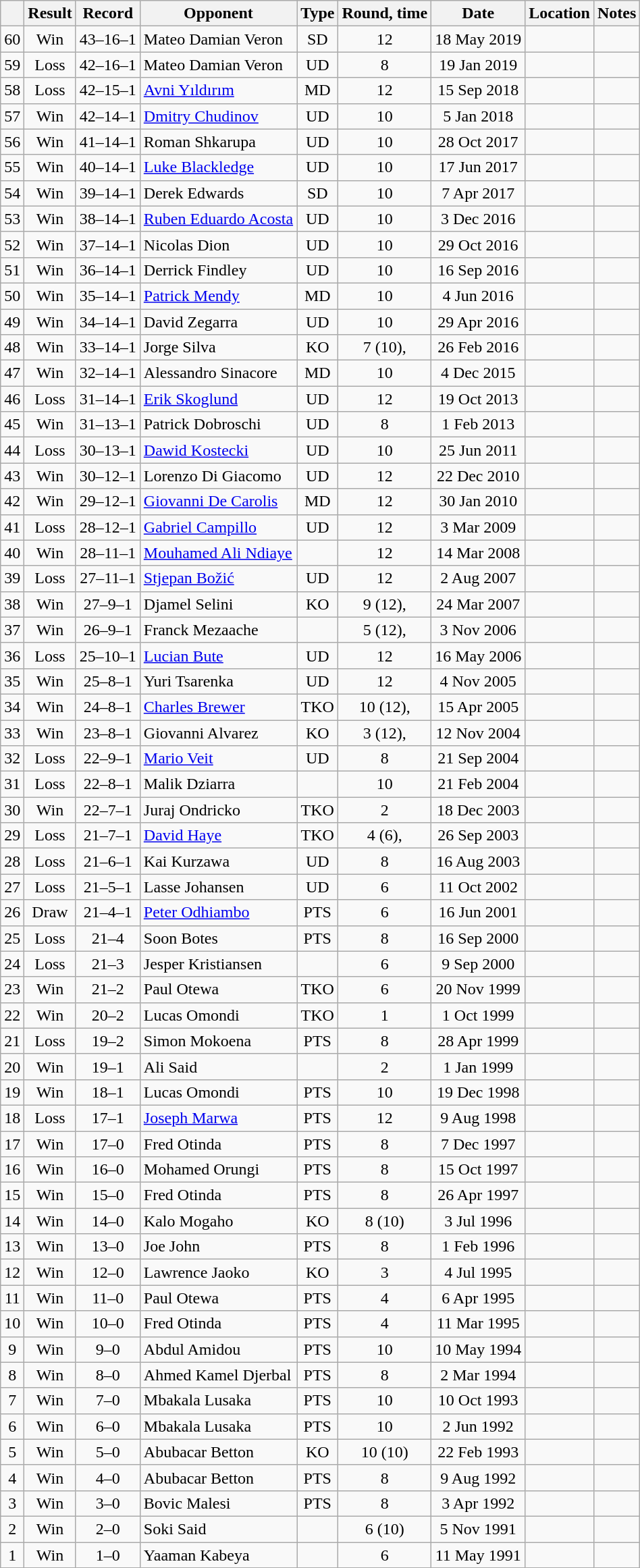<table class="wikitable" style="text-align:center">
<tr>
<th></th>
<th>Result</th>
<th>Record</th>
<th>Opponent</th>
<th>Type</th>
<th>Round, time</th>
<th>Date</th>
<th>Location</th>
<th>Notes</th>
</tr>
<tr>
<td>60</td>
<td>Win</td>
<td>43–16–1</td>
<td style="text-align:left;">Mateo Damian Veron</td>
<td>SD</td>
<td>12</td>
<td>18 May 2019</td>
<td style="text-align:left;"></td>
<td style="text-align:left;"></td>
</tr>
<tr>
<td>59</td>
<td>Loss</td>
<td>42–16–1</td>
<td style="text-align:left;">Mateo Damian Veron</td>
<td>UD</td>
<td>8</td>
<td>19 Jan 2019</td>
<td style="text-align:left;"></td>
<td></td>
</tr>
<tr>
<td>58</td>
<td>Loss</td>
<td>42–15–1</td>
<td style="text-align:left;"><a href='#'>Avni Yıldırım</a></td>
<td>MD</td>
<td>12</td>
<td>15 Sep 2018</td>
<td style="text-align:left;"></td>
<td style="text-align:left;"></td>
</tr>
<tr>
<td>57</td>
<td>Win</td>
<td>42–14–1</td>
<td style="text-align:left;"><a href='#'>Dmitry Chudinov</a></td>
<td>UD</td>
<td>10</td>
<td>5 Jan 2018</td>
<td style="text-align:left;"></td>
<td></td>
</tr>
<tr>
<td>56</td>
<td>Win</td>
<td>41–14–1</td>
<td style="text-align:left;">Roman Shkarupa</td>
<td>UD</td>
<td>10</td>
<td>28 Oct 2017</td>
<td style="text-align:left;"></td>
<td></td>
</tr>
<tr>
<td>55</td>
<td>Win</td>
<td>40–14–1</td>
<td style="text-align:left;"><a href='#'>Luke Blackledge</a></td>
<td>UD</td>
<td>10</td>
<td>17 Jun 2017</td>
<td style="text-align:left;"></td>
<td></td>
</tr>
<tr>
<td>54</td>
<td>Win</td>
<td>39–14–1</td>
<td style="text-align:left;">Derek Edwards</td>
<td>SD</td>
<td>10</td>
<td>7 Apr 2017</td>
<td style="text-align:left;"></td>
<td></td>
</tr>
<tr>
<td>53</td>
<td>Win</td>
<td>38–14–1</td>
<td style="text-align:left;"><a href='#'>Ruben Eduardo Acosta</a></td>
<td>UD</td>
<td>10</td>
<td>3 Dec 2016</td>
<td style="text-align:left;"></td>
<td></td>
</tr>
<tr>
<td>52</td>
<td>Win</td>
<td>37–14–1</td>
<td style="text-align:left;">Nicolas Dion</td>
<td>UD</td>
<td>10</td>
<td>29 Oct 2016</td>
<td style="text-align:left;"></td>
<td></td>
</tr>
<tr>
<td>51</td>
<td>Win</td>
<td>36–14–1</td>
<td style="text-align:left;">Derrick Findley</td>
<td>UD</td>
<td>10</td>
<td>16 Sep 2016</td>
<td style="text-align:left;"></td>
<td></td>
</tr>
<tr>
<td>50</td>
<td>Win</td>
<td>35–14–1</td>
<td style="text-align:left;"><a href='#'>Patrick Mendy</a></td>
<td>MD</td>
<td>10</td>
<td>4 Jun 2016</td>
<td style="text-align:left;"></td>
<td></td>
</tr>
<tr>
<td>49</td>
<td>Win</td>
<td>34–14–1</td>
<td style="text-align:left;">David Zegarra</td>
<td>UD</td>
<td>10</td>
<td>29 Apr 2016</td>
<td style="text-align:left;"></td>
<td></td>
</tr>
<tr>
<td>48</td>
<td>Win</td>
<td>33–14–1</td>
<td style="text-align:left;">Jorge Silva</td>
<td>KO</td>
<td>7 (10), </td>
<td>26 Feb 2016</td>
<td style="text-align:left;"></td>
<td></td>
</tr>
<tr>
<td>47</td>
<td>Win</td>
<td>32–14–1</td>
<td style="text-align:left;">Alessandro Sinacore</td>
<td>MD</td>
<td>10</td>
<td>4 Dec 2015</td>
<td style="text-align:left;"></td>
<td></td>
</tr>
<tr>
<td>46</td>
<td>Loss</td>
<td>31–14–1</td>
<td style="text-align:left;"><a href='#'>Erik Skoglund</a></td>
<td>UD</td>
<td>12</td>
<td>19 Oct 2013</td>
<td style="text-align:left;"></td>
<td style="text-align:left;"></td>
</tr>
<tr>
<td>45</td>
<td>Win</td>
<td>31–13–1</td>
<td style="text-align:left;">Patrick Dobroschi</td>
<td>UD</td>
<td>8</td>
<td>1 Feb 2013</td>
<td style="text-align:left;"></td>
<td></td>
</tr>
<tr>
<td>44</td>
<td>Loss</td>
<td>30–13–1</td>
<td style="text-align:left;"><a href='#'>Dawid Kostecki</a></td>
<td>UD</td>
<td>10</td>
<td>25 Jun 2011</td>
<td style="text-align:left;"></td>
<td style="text-align:left;"></td>
</tr>
<tr>
<td>43</td>
<td>Win</td>
<td>30–12–1</td>
<td style="text-align:left;">Lorenzo Di Giacomo</td>
<td>UD</td>
<td>12</td>
<td>22 Dec 2010</td>
<td style="text-align:left;"></td>
<td style="text-align:left;"></td>
</tr>
<tr>
<td>42</td>
<td>Win</td>
<td>29–12–1</td>
<td style="text-align:left;"><a href='#'>Giovanni De Carolis</a></td>
<td>MD</td>
<td>12</td>
<td>30 Jan 2010</td>
<td style="text-align:left;"></td>
<td style="text-align:left;"></td>
</tr>
<tr>
<td>41</td>
<td>Loss</td>
<td>28–12–1</td>
<td style="text-align:left;"><a href='#'>Gabriel Campillo</a></td>
<td>UD</td>
<td>12</td>
<td>3 Mar 2009</td>
<td style="text-align:left;"></td>
<td style="text-align:left;"></td>
</tr>
<tr>
<td>40</td>
<td>Win</td>
<td>28–11–1</td>
<td style="text-align:left;"><a href='#'>Mouhamed Ali Ndiaye</a></td>
<td></td>
<td>12</td>
<td>14 Mar 2008</td>
<td style="text-align:left;"></td>
<td style="text-align:left;"></td>
</tr>
<tr>
<td>39</td>
<td>Loss</td>
<td>27–11–1</td>
<td style="text-align:left;"><a href='#'>Stjepan Božić</a></td>
<td>UD</td>
<td>12</td>
<td>2 Aug 2007</td>
<td style="text-align:left;"></td>
<td style="text-align:left;"></td>
</tr>
<tr>
<td>38</td>
<td>Win</td>
<td>27–9–1</td>
<td style="text-align:left;">Djamel Selini</td>
<td>KO</td>
<td>9 (12), </td>
<td>24 Mar 2007</td>
<td style="text-align:left;"></td>
<td style="text-align:left;"></td>
</tr>
<tr>
<td>37</td>
<td>Win</td>
<td>26–9–1</td>
<td style="text-align:left;">Franck Mezaache</td>
<td></td>
<td>5 (12), </td>
<td>3 Nov 2006</td>
<td style="text-align:left;"></td>
<td style="text-align:left;"></td>
</tr>
<tr>
<td>36</td>
<td>Loss</td>
<td>25–10–1</td>
<td style="text-align:left;"><a href='#'>Lucian Bute</a></td>
<td>UD</td>
<td>12</td>
<td>16 May 2006</td>
<td style="text-align:left;"></td>
<td style="text-align:left;"></td>
</tr>
<tr>
<td>35</td>
<td>Win</td>
<td>25–8–1</td>
<td style="text-align:left;">Yuri Tsarenka</td>
<td>UD</td>
<td>12</td>
<td>4 Nov 2005</td>
<td style="text-align:left;"></td>
<td style="text-align:left;"></td>
</tr>
<tr>
<td>34</td>
<td>Win</td>
<td>24–8–1</td>
<td style="text-align:left;"><a href='#'>Charles Brewer</a></td>
<td>TKO</td>
<td>10 (12), </td>
<td>15 Apr 2005</td>
<td style="text-align:left;"></td>
<td style="text-align:left;"></td>
</tr>
<tr>
<td>33</td>
<td>Win</td>
<td>23–8–1</td>
<td style="text-align:left;">Giovanni Alvarez</td>
<td>KO</td>
<td>3 (12), </td>
<td>12 Nov 2004</td>
<td style="text-align:left;"></td>
<td style="text-align:left;"></td>
</tr>
<tr>
<td>32</td>
<td>Loss</td>
<td>22–9–1</td>
<td style="text-align:left;"><a href='#'>Mario Veit</a></td>
<td>UD</td>
<td>8</td>
<td>21 Sep 2004</td>
<td style="text-align:left;"></td>
<td></td>
</tr>
<tr>
<td>31</td>
<td>Loss</td>
<td>22–8–1</td>
<td style="text-align:left;">Malik Dziarra</td>
<td></td>
<td>10</td>
<td>21 Feb 2004</td>
<td style="text-align:left;"></td>
<td></td>
</tr>
<tr>
<td>30</td>
<td>Win</td>
<td>22–7–1</td>
<td style="text-align:left;">Juraj Ondricko</td>
<td>TKO</td>
<td>2</td>
<td>18 Dec 2003</td>
<td style="text-align:left;"></td>
<td></td>
</tr>
<tr>
<td>29</td>
<td>Loss</td>
<td>21–7–1</td>
<td style="text-align:left;"><a href='#'>David Haye</a></td>
<td>TKO</td>
<td>4 (6), </td>
<td>26 Sep 2003</td>
<td style="text-align:left;"></td>
<td></td>
</tr>
<tr>
<td>28</td>
<td>Loss</td>
<td>21–6–1</td>
<td style="text-align:left;">Kai Kurzawa</td>
<td>UD</td>
<td>8</td>
<td>16 Aug 2003</td>
<td style="text-align:left;"></td>
<td></td>
</tr>
<tr>
<td>27</td>
<td>Loss</td>
<td>21–5–1</td>
<td style="text-align:left;">Lasse Johansen</td>
<td>UD</td>
<td>6</td>
<td>11 Oct 2002</td>
<td style="text-align:left;"></td>
<td></td>
</tr>
<tr>
<td>26</td>
<td>Draw</td>
<td>21–4–1</td>
<td style="text-align:left;"><a href='#'>Peter Odhiambo</a></td>
<td>PTS</td>
<td>6</td>
<td>16 Jun 2001</td>
<td style="text-align:left;"></td>
<td></td>
</tr>
<tr>
<td>25</td>
<td>Loss</td>
<td>21–4</td>
<td style="text-align:left;">Soon Botes</td>
<td>PTS</td>
<td>8</td>
<td>16 Sep 2000</td>
<td style="text-align:left;"></td>
<td></td>
</tr>
<tr>
<td>24</td>
<td>Loss</td>
<td>21–3</td>
<td style="text-align:left;">Jesper Kristiansen</td>
<td></td>
<td>6</td>
<td>9 Sep 2000</td>
<td style="text-align:left;"></td>
<td></td>
</tr>
<tr>
<td>23</td>
<td>Win</td>
<td>21–2</td>
<td style="text-align:left;">Paul Otewa</td>
<td>TKO</td>
<td>6</td>
<td>20 Nov 1999</td>
<td style="text-align:left;"></td>
<td></td>
</tr>
<tr>
<td>22</td>
<td>Win</td>
<td>20–2</td>
<td style="text-align:left;">Lucas Omondi</td>
<td>TKO</td>
<td>1</td>
<td>1 Oct 1999</td>
<td style="text-align:left;"></td>
<td></td>
</tr>
<tr>
<td>21</td>
<td>Loss</td>
<td>19–2</td>
<td style="text-align:left;">Simon Mokoena</td>
<td>PTS</td>
<td>8</td>
<td>28 Apr 1999</td>
<td style="text-align:left;"></td>
<td></td>
</tr>
<tr>
<td>20</td>
<td>Win</td>
<td>19–1</td>
<td style="text-align:left;">Ali Said</td>
<td></td>
<td>2</td>
<td>1 Jan 1999</td>
<td style="text-align:left;"></td>
<td></td>
</tr>
<tr>
<td>19</td>
<td>Win</td>
<td>18–1</td>
<td style="text-align:left;">Lucas Omondi</td>
<td>PTS</td>
<td>10</td>
<td>19 Dec 1998</td>
<td style="text-align:left;"></td>
<td style="text-align:left;"></td>
</tr>
<tr>
<td>18</td>
<td>Loss</td>
<td>17–1</td>
<td style="text-align:left;"><a href='#'>Joseph Marwa</a></td>
<td>PTS</td>
<td>12</td>
<td>9 Aug 1998</td>
<td style="text-align:left;"></td>
<td style="text-align:left;"></td>
</tr>
<tr>
<td>17</td>
<td>Win</td>
<td>17–0</td>
<td style="text-align:left;">Fred Otinda</td>
<td>PTS</td>
<td>8</td>
<td>7 Dec 1997</td>
<td style="text-align:left;"></td>
<td></td>
</tr>
<tr>
<td>16</td>
<td>Win</td>
<td>16–0</td>
<td style="text-align:left;">Mohamed Orungi</td>
<td>PTS</td>
<td>8</td>
<td>15 Oct 1997</td>
<td style="text-align:left;"></td>
<td></td>
</tr>
<tr>
<td>15</td>
<td>Win</td>
<td>15–0</td>
<td style="text-align:left;">Fred Otinda</td>
<td>PTS</td>
<td>8</td>
<td>26 Apr 1997</td>
<td style="text-align:left;"></td>
<td></td>
</tr>
<tr>
<td>14</td>
<td>Win</td>
<td>14–0</td>
<td style="text-align:left;">Kalo Mogaho</td>
<td>KO</td>
<td>8 (10)</td>
<td>3 Jul 1996</td>
<td style="text-align:left;"></td>
<td></td>
</tr>
<tr>
<td>13</td>
<td>Win</td>
<td>13–0</td>
<td style="text-align:left;">Joe John</td>
<td>PTS</td>
<td>8</td>
<td>1 Feb 1996</td>
<td style="text-align:left;"></td>
<td></td>
</tr>
<tr>
<td>12</td>
<td>Win</td>
<td>12–0</td>
<td style="text-align:left;">Lawrence Jaoko</td>
<td>KO</td>
<td>3</td>
<td>4 Jul 1995</td>
<td style="text-align:left;"></td>
<td></td>
</tr>
<tr>
<td>11</td>
<td>Win</td>
<td>11–0</td>
<td style="text-align:left;">Paul Otewa</td>
<td>PTS</td>
<td>4</td>
<td>6 Apr 1995</td>
<td style="text-align:left;"></td>
<td></td>
</tr>
<tr>
<td>10</td>
<td>Win</td>
<td>10–0</td>
<td style="text-align:left;">Fred Otinda</td>
<td>PTS</td>
<td>4</td>
<td>11 Mar 1995</td>
<td style="text-align:left;"></td>
<td></td>
</tr>
<tr>
<td>9</td>
<td>Win</td>
<td>9–0</td>
<td style="text-align:left;">Abdul Amidou</td>
<td>PTS</td>
<td>10</td>
<td>10 May 1994</td>
<td style="text-align:left;"></td>
<td></td>
</tr>
<tr>
<td>8</td>
<td>Win</td>
<td>8–0</td>
<td style="text-align:left;">Ahmed Kamel Djerbal</td>
<td>PTS</td>
<td>8</td>
<td>2 Mar 1994</td>
<td style="text-align:left;"></td>
<td></td>
</tr>
<tr>
<td>7</td>
<td>Win</td>
<td>7–0</td>
<td style="text-align:left;">Mbakala Lusaka</td>
<td>PTS</td>
<td>10</td>
<td>10 Oct 1993</td>
<td style="text-align:left;"></td>
<td></td>
</tr>
<tr>
<td>6</td>
<td>Win</td>
<td>6–0</td>
<td style="text-align:left;">Mbakala Lusaka</td>
<td>PTS</td>
<td>10</td>
<td>2 Jun 1992</td>
<td style="text-align:left;"></td>
<td></td>
</tr>
<tr>
<td>5</td>
<td>Win</td>
<td>5–0</td>
<td style="text-align:left;">Abubacar Betton</td>
<td>KO</td>
<td>10 (10)</td>
<td>22 Feb 1993</td>
<td style="text-align:left;"></td>
<td></td>
</tr>
<tr>
<td>4</td>
<td>Win</td>
<td>4–0</td>
<td style="text-align:left;">Abubacar Betton</td>
<td>PTS</td>
<td>8</td>
<td>9 Aug 1992</td>
<td style="text-align:left;"></td>
<td></td>
</tr>
<tr>
<td>3</td>
<td>Win</td>
<td>3–0</td>
<td style="text-align:left;">Bovic Malesi</td>
<td>PTS</td>
<td>8</td>
<td>3 Apr 1992</td>
<td style="text-align:left;"></td>
<td></td>
</tr>
<tr>
<td>2</td>
<td>Win</td>
<td>2–0</td>
<td style="text-align:left;">Soki Said</td>
<td></td>
<td>6 (10)</td>
<td>5 Nov 1991</td>
<td style="text-align:left;"></td>
<td></td>
</tr>
<tr>
<td>1</td>
<td>Win</td>
<td>1–0</td>
<td style="text-align:left;">Yaaman Kabeya</td>
<td></td>
<td>6</td>
<td>11 May 1991</td>
<td style="text-align:left;"></td>
<td></td>
</tr>
</table>
